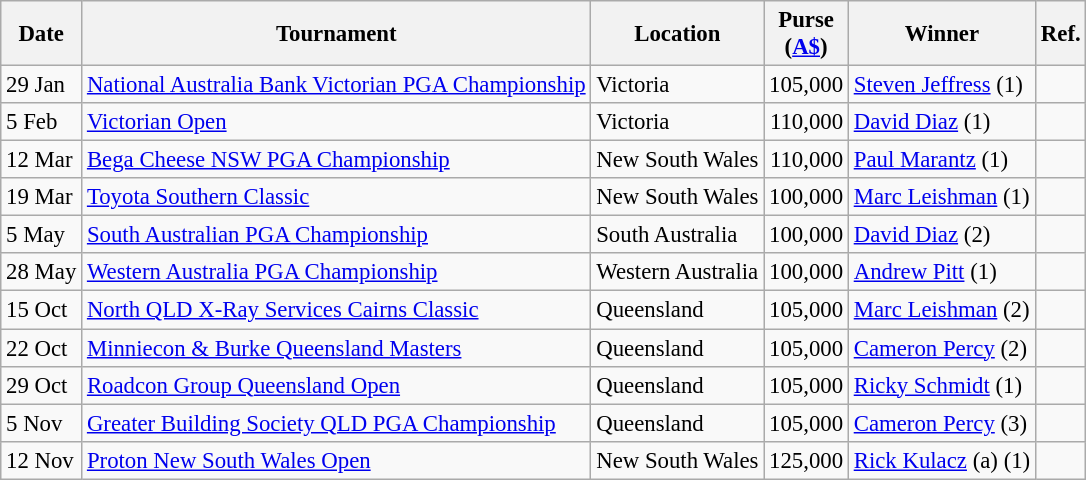<table class="wikitable" style="font-size:95%">
<tr>
<th>Date</th>
<th>Tournament</th>
<th>Location</th>
<th>Purse<br>(<a href='#'>A$</a>)</th>
<th>Winner</th>
<th>Ref.</th>
</tr>
<tr>
<td>29 Jan</td>
<td><a href='#'>National Australia Bank Victorian PGA Championship</a></td>
<td>Victoria</td>
<td align=right>105,000</td>
<td> <a href='#'>Steven Jeffress</a> (1)</td>
<td></td>
</tr>
<tr>
<td>5 Feb</td>
<td><a href='#'>Victorian Open</a></td>
<td>Victoria</td>
<td align=right>110,000</td>
<td> <a href='#'>David Diaz</a> (1)</td>
<td></td>
</tr>
<tr>
<td>12 Mar</td>
<td><a href='#'>Bega Cheese NSW PGA Championship</a></td>
<td>New South Wales</td>
<td align=right>110,000</td>
<td> <a href='#'>Paul Marantz</a> (1)</td>
<td></td>
</tr>
<tr>
<td>19 Mar</td>
<td><a href='#'>Toyota Southern Classic</a></td>
<td>New South Wales</td>
<td align=right>100,000</td>
<td> <a href='#'>Marc Leishman</a> (1)</td>
<td></td>
</tr>
<tr>
<td>5 May</td>
<td><a href='#'>South Australian PGA Championship</a></td>
<td>South Australia</td>
<td align=right>100,000</td>
<td> <a href='#'>David Diaz</a> (2)</td>
<td></td>
</tr>
<tr>
<td>28 May</td>
<td><a href='#'>Western Australia PGA Championship</a></td>
<td>Western Australia</td>
<td align=right>100,000</td>
<td> <a href='#'>Andrew Pitt</a> (1)</td>
<td></td>
</tr>
<tr>
<td>15 Oct</td>
<td><a href='#'>North QLD X-Ray Services Cairns Classic</a></td>
<td>Queensland</td>
<td align=right>105,000</td>
<td> <a href='#'>Marc Leishman</a> (2)</td>
<td></td>
</tr>
<tr>
<td>22 Oct</td>
<td><a href='#'>Minniecon & Burke Queensland Masters</a></td>
<td>Queensland</td>
<td align=right>105,000</td>
<td> <a href='#'>Cameron Percy</a> (2)</td>
<td></td>
</tr>
<tr>
<td>29 Oct</td>
<td><a href='#'>Roadcon Group Queensland Open</a></td>
<td>Queensland</td>
<td align=right>105,000</td>
<td> <a href='#'>Ricky Schmidt</a> (1)</td>
<td></td>
</tr>
<tr>
<td>5 Nov</td>
<td><a href='#'>Greater Building Society QLD PGA Championship</a></td>
<td>Queensland</td>
<td align=right>105,000</td>
<td> <a href='#'>Cameron Percy</a> (3)</td>
<td></td>
</tr>
<tr>
<td>12 Nov</td>
<td><a href='#'>Proton New South Wales Open</a></td>
<td>New South Wales</td>
<td align=right>125,000</td>
<td> <a href='#'>Rick Kulacz</a> (a) (1)</td>
<td></td>
</tr>
</table>
